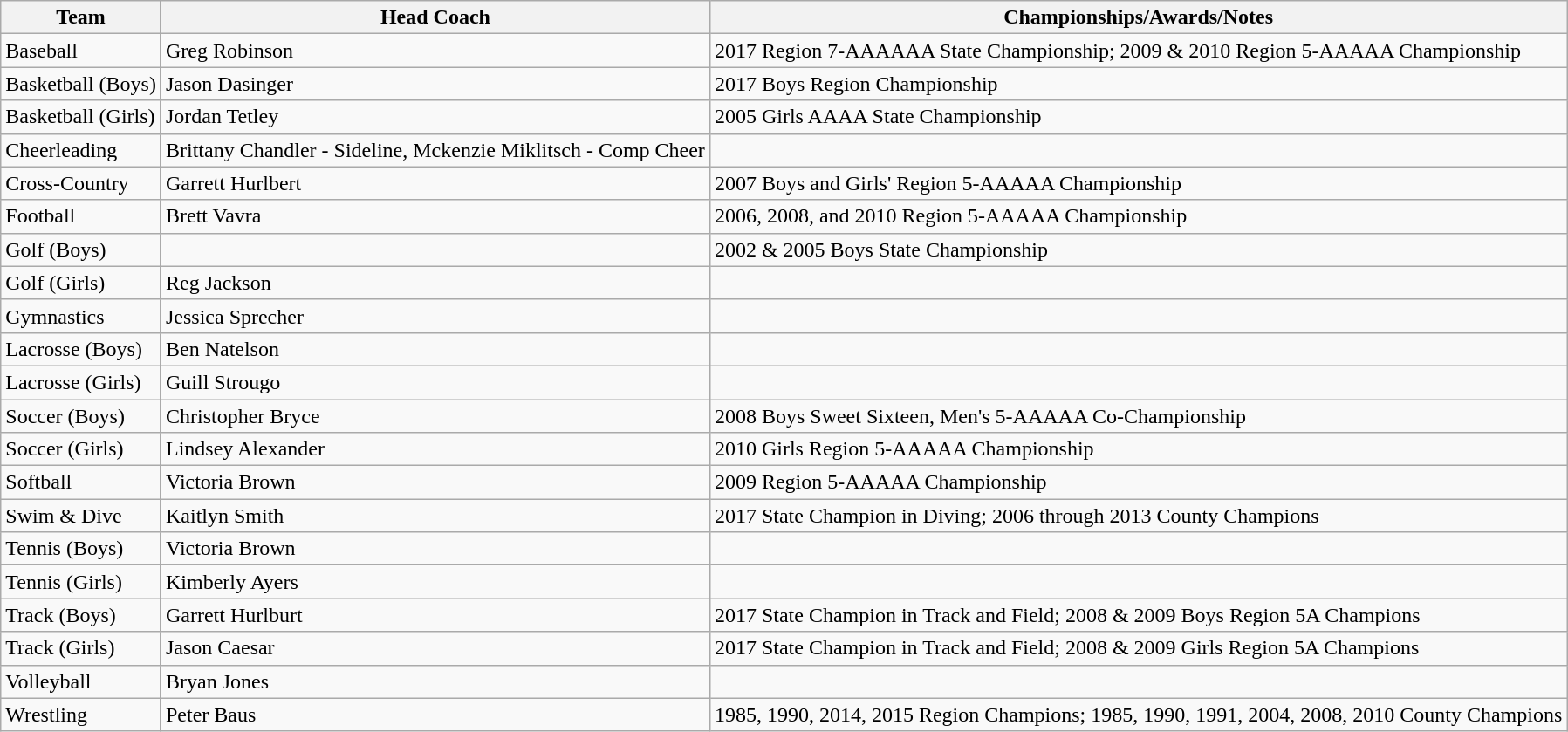<table class="wikitable sortable">
<tr>
<th scope="col">Team</th>
<th scope="col">Head Coach</th>
<th scope="col">Championships/Awards/Notes</th>
</tr>
<tr>
<td>Baseball</td>
<td>Greg Robinson</td>
<td>2017 Region 7-AAAAAA State Championship; 2009 & 2010 Region 5-AAAAA Championship</td>
</tr>
<tr>
<td>Basketball (Boys)</td>
<td>Jason Dasinger</td>
<td>2017 Boys Region Championship</td>
</tr>
<tr>
<td>Basketball (Girls)</td>
<td>Jordan Tetley</td>
<td>2005 Girls AAAA State Championship</td>
</tr>
<tr>
<td>Cheerleading</td>
<td>Brittany Chandler - Sideline, Mckenzie Miklitsch - Comp Cheer</td>
<td></td>
</tr>
<tr>
<td>Cross-Country</td>
<td>Garrett Hurlbert</td>
<td>2007 Boys and Girls' Region 5-AAAAA Championship</td>
</tr>
<tr>
<td>Football</td>
<td>Brett Vavra</td>
<td>2006, 2008, and 2010 Region 5-AAAAA Championship</td>
</tr>
<tr>
<td>Golf (Boys)</td>
<td></td>
<td>2002 & 2005 Boys State Championship</td>
</tr>
<tr>
<td>Golf (Girls)</td>
<td>Reg Jackson</td>
<td></td>
</tr>
<tr>
<td>Gymnastics</td>
<td>Jessica Sprecher</td>
<td></td>
</tr>
<tr>
<td>Lacrosse (Boys)</td>
<td>Ben Natelson</td>
<td></td>
</tr>
<tr>
<td>Lacrosse (Girls)</td>
<td>Guill Strougo</td>
<td></td>
</tr>
<tr>
<td>Soccer (Boys)</td>
<td>Christopher Bryce</td>
<td>2008 Boys Sweet Sixteen, Men's 5-AAAAA Co-Championship</td>
</tr>
<tr>
<td>Soccer (Girls)</td>
<td>Lindsey Alexander</td>
<td>2010 Girls Region 5-AAAAA Championship</td>
</tr>
<tr>
<td>Softball</td>
<td>Victoria Brown</td>
<td>2009 Region 5-AAAAA Championship</td>
</tr>
<tr>
<td>Swim & Dive</td>
<td>Kaitlyn Smith</td>
<td>2017 State Champion in Diving; 2006 through 2013 County Champions</td>
</tr>
<tr>
<td>Tennis (Boys)</td>
<td>Victoria Brown</td>
<td></td>
</tr>
<tr>
<td>Tennis (Girls)</td>
<td>Kimberly Ayers</td>
<td></td>
</tr>
<tr>
<td>Track (Boys)</td>
<td>Garrett Hurlburt</td>
<td>2017 State Champion in Track and Field; 2008 & 2009 Boys Region 5A Champions</td>
</tr>
<tr>
<td>Track (Girls)</td>
<td>Jason Caesar</td>
<td>2017 State Champion in Track and Field; 2008 & 2009 Girls Region 5A Champions</td>
</tr>
<tr>
<td>Volleyball</td>
<td>Bryan Jones</td>
<td></td>
</tr>
<tr>
<td>Wrestling</td>
<td>Peter Baus</td>
<td>1985, 1990, 2014, 2015 Region Champions; 1985, 1990, 1991, 2004, 2008, 2010 County Champions</td>
</tr>
</table>
